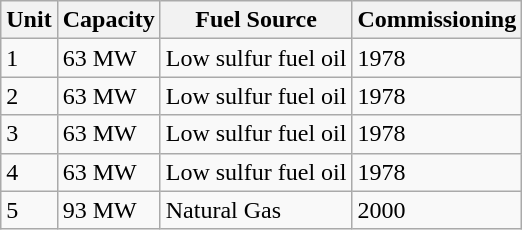<table class="sortable wikitable">
<tr>
<th>Unit</th>
<th>Capacity</th>
<th>Fuel Source</th>
<th>Commissioning</th>
</tr>
<tr>
<td>1</td>
<td>63 MW</td>
<td>Low sulfur fuel oil</td>
<td>1978</td>
</tr>
<tr>
<td>2</td>
<td>63 MW</td>
<td>Low sulfur fuel oil</td>
<td>1978</td>
</tr>
<tr>
<td>3</td>
<td>63 MW</td>
<td>Low sulfur fuel oil</td>
<td>1978</td>
</tr>
<tr>
<td>4</td>
<td>63 MW</td>
<td>Low sulfur fuel oil</td>
<td>1978</td>
</tr>
<tr>
<td>5</td>
<td>93 MW</td>
<td>Natural Gas</td>
<td>2000</td>
</tr>
</table>
